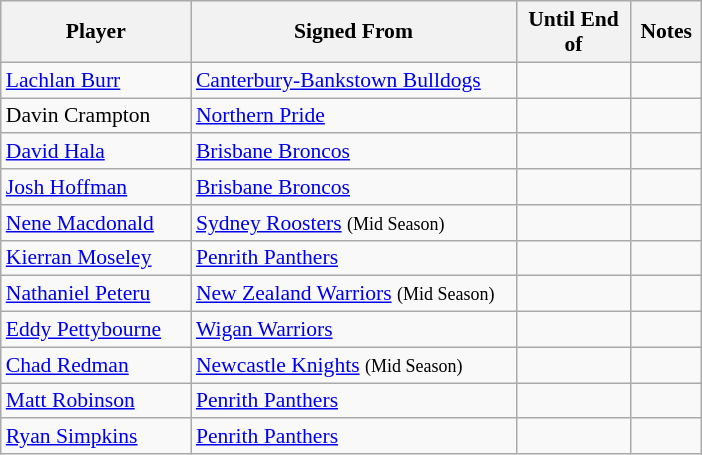<table class="wikitable" style="font-size:90%">
<tr bgcolor="#efefef">
<th width="120">Player</th>
<th width="210">Signed From</th>
<th width="70">Until End of</th>
<th width="40">Notes</th>
</tr>
<tr>
<td><a href='#'>Lachlan Burr</a></td>
<td> <a href='#'>Canterbury-Bankstown Bulldogs</a></td>
<td></td>
<td></td>
</tr>
<tr>
<td>Davin Crampton</td>
<td> <a href='#'>Northern Pride</a></td>
<td></td>
<td></td>
</tr>
<tr>
<td><a href='#'>David Hala</a></td>
<td> <a href='#'>Brisbane Broncos</a></td>
<td></td>
<td></td>
</tr>
<tr>
<td><a href='#'>Josh Hoffman</a></td>
<td> <a href='#'>Brisbane Broncos</a></td>
<td></td>
<td></td>
</tr>
<tr>
<td><a href='#'>Nene Macdonald</a></td>
<td> <a href='#'>Sydney Roosters</a> <small>(Mid Season)</small></td>
<td></td>
<td></td>
</tr>
<tr>
<td><a href='#'>Kierran Moseley</a></td>
<td> <a href='#'>Penrith Panthers</a></td>
<td></td>
<td></td>
</tr>
<tr>
<td><a href='#'>Nathaniel Peteru</a></td>
<td> <a href='#'>New Zealand Warriors</a> <small>(Mid Season)</small></td>
<td></td>
<td></td>
</tr>
<tr>
<td><a href='#'>Eddy Pettybourne</a></td>
<td> <a href='#'>Wigan Warriors</a></td>
<td></td>
<td></td>
</tr>
<tr>
<td><a href='#'>Chad Redman</a></td>
<td> <a href='#'>Newcastle Knights</a> <small>(Mid Season)</small></td>
<td></td>
<td></td>
</tr>
<tr>
<td><a href='#'>Matt Robinson</a></td>
<td> <a href='#'>Penrith Panthers</a></td>
<td></td>
<td></td>
</tr>
<tr>
<td><a href='#'>Ryan Simpkins</a></td>
<td> <a href='#'>Penrith Panthers</a></td>
<td></td>
<td></td>
</tr>
</table>
